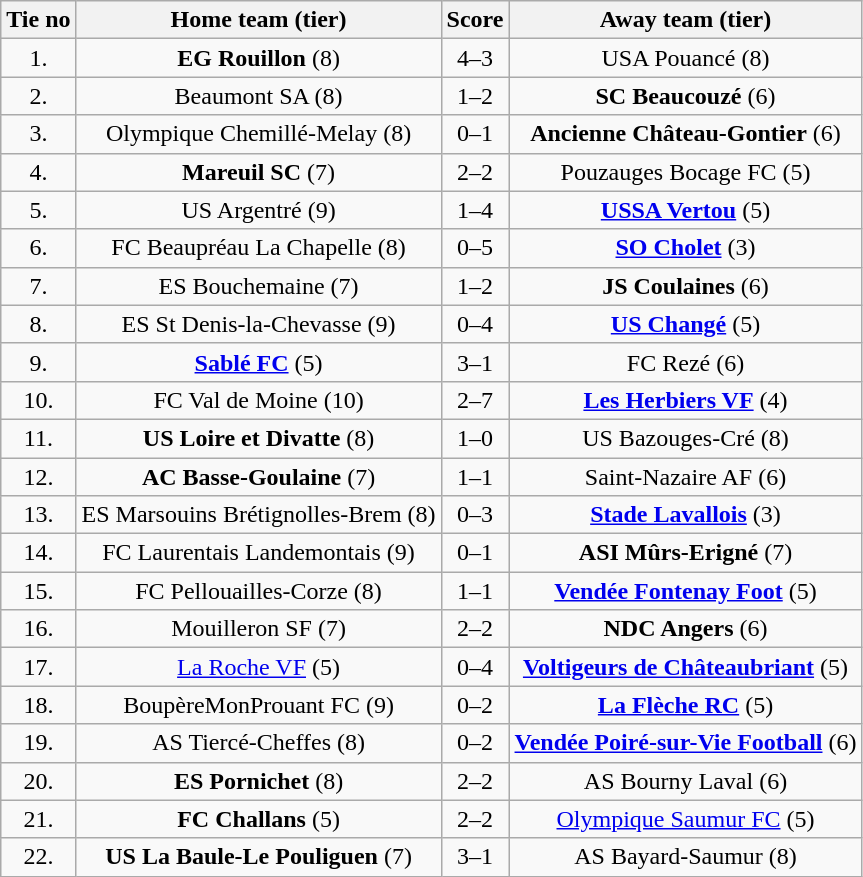<table class="wikitable" style="text-align: center">
<tr>
<th>Tie no</th>
<th>Home team (tier)</th>
<th>Score</th>
<th>Away team (tier)</th>
</tr>
<tr>
<td>1.</td>
<td><strong>EG Rouillon</strong> (8)</td>
<td>4–3 </td>
<td>USA Pouancé (8)</td>
</tr>
<tr>
<td>2.</td>
<td>Beaumont SA (8)</td>
<td>1–2</td>
<td><strong>SC Beaucouzé</strong> (6)</td>
</tr>
<tr>
<td>3.</td>
<td>Olympique Chemillé-Melay (8)</td>
<td>0–1</td>
<td><strong>Ancienne Château-Gontier</strong> (6)</td>
</tr>
<tr>
<td>4.</td>
<td><strong>Mareuil SC</strong> (7)</td>
<td>2–2 </td>
<td>Pouzauges Bocage FC (5)</td>
</tr>
<tr>
<td>5.</td>
<td>US Argentré (9)</td>
<td>1–4</td>
<td><strong><a href='#'>USSA Vertou</a></strong> (5)</td>
</tr>
<tr>
<td>6.</td>
<td>FC Beaupréau La Chapelle (8)</td>
<td>0–5</td>
<td><strong><a href='#'>SO Cholet</a></strong> (3)</td>
</tr>
<tr>
<td>7.</td>
<td>ES Bouchemaine (7)</td>
<td>1–2 </td>
<td><strong>JS Coulaines</strong> (6)</td>
</tr>
<tr>
<td>8.</td>
<td>ES St Denis-la-Chevasse (9)</td>
<td>0–4</td>
<td><strong><a href='#'>US Changé</a></strong> (5)</td>
</tr>
<tr>
<td>9.</td>
<td><strong><a href='#'>Sablé FC</a></strong> (5)</td>
<td>3–1</td>
<td>FC Rezé (6)</td>
</tr>
<tr>
<td>10.</td>
<td>FC Val de Moine (10)</td>
<td>2–7</td>
<td><strong><a href='#'>Les Herbiers VF</a></strong> (4)</td>
</tr>
<tr>
<td>11.</td>
<td><strong>US Loire et Divatte</strong> (8)</td>
<td>1–0</td>
<td>US Bazouges-Cré (8)</td>
</tr>
<tr>
<td>12.</td>
<td><strong>AC Basse-Goulaine</strong> (7)</td>
<td>1–1 </td>
<td>Saint-Nazaire AF (6)</td>
</tr>
<tr>
<td>13.</td>
<td>ES Marsouins Brétignolles-Brem (8)</td>
<td>0–3</td>
<td><strong><a href='#'>Stade Lavallois</a></strong> (3)</td>
</tr>
<tr>
<td>14.</td>
<td>FC Laurentais Landemontais (9)</td>
<td>0–1</td>
<td><strong>ASI Mûrs-Erigné</strong> (7)</td>
</tr>
<tr>
<td>15.</td>
<td>FC Pellouailles-Corze (8)</td>
<td>1–1 </td>
<td><strong><a href='#'>Vendée Fontenay Foot</a></strong> (5)</td>
</tr>
<tr>
<td>16.</td>
<td>Mouilleron SF (7)</td>
<td>2–2 </td>
<td><strong>NDC Angers</strong> (6)</td>
</tr>
<tr>
<td>17.</td>
<td><a href='#'>La Roche VF</a> (5)</td>
<td>0–4</td>
<td><strong><a href='#'>Voltigeurs de Châteaubriant</a></strong> (5)</td>
</tr>
<tr>
<td>18.</td>
<td>BoupèreMonProuant FC (9)</td>
<td>0–2</td>
<td><strong><a href='#'>La Flèche RC</a></strong> (5)</td>
</tr>
<tr>
<td>19.</td>
<td>AS Tiercé-Cheffes (8)</td>
<td>0–2</td>
<td><strong><a href='#'>Vendée Poiré-sur-Vie Football</a></strong> (6)</td>
</tr>
<tr>
<td>20.</td>
<td><strong>ES Pornichet</strong> (8)</td>
<td>2–2 </td>
<td>AS Bourny Laval (6)</td>
</tr>
<tr>
<td>21.</td>
<td><strong>FC Challans</strong> (5)</td>
<td>2–2 </td>
<td><a href='#'>Olympique Saumur FC</a> (5)</td>
</tr>
<tr>
<td>22.</td>
<td><strong>US La Baule-Le Pouliguen</strong> (7)</td>
<td>3–1</td>
<td>AS Bayard-Saumur (8)</td>
</tr>
</table>
